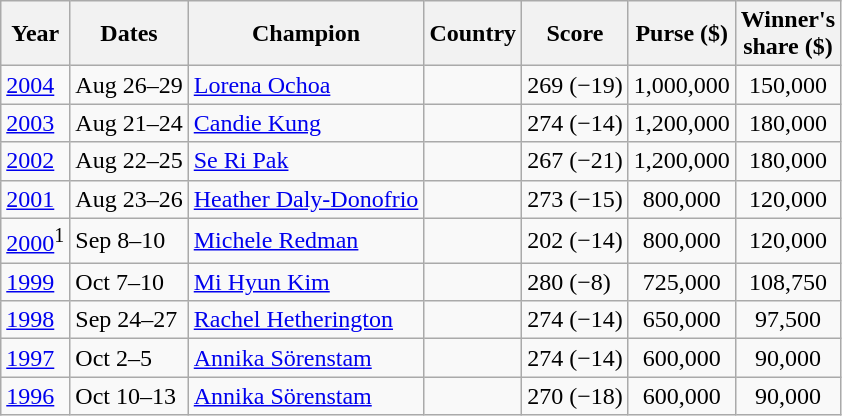<table class="wikitable">
<tr>
<th>Year</th>
<th>Dates</th>
<th>Champion</th>
<th>Country</th>
<th>Score</th>
<th>Purse ($)</th>
<th>Winner's<br>share ($)</th>
</tr>
<tr>
<td><a href='#'>2004</a></td>
<td>Aug 26–29</td>
<td><a href='#'>Lorena Ochoa</a></td>
<td></td>
<td>269 (−19)</td>
<td align=center>1,000,000</td>
<td align=center>150,000</td>
</tr>
<tr>
<td><a href='#'>2003</a></td>
<td>Aug 21–24</td>
<td><a href='#'>Candie Kung</a></td>
<td></td>
<td>274 (−14)</td>
<td align=center>1,200,000</td>
<td align=center>180,000</td>
</tr>
<tr>
<td><a href='#'>2002</a></td>
<td>Aug 22–25</td>
<td><a href='#'>Se Ri Pak</a></td>
<td></td>
<td>267 (−21)</td>
<td align=center>1,200,000</td>
<td align=center>180,000</td>
</tr>
<tr>
<td><a href='#'>2001</a></td>
<td>Aug 23–26</td>
<td><a href='#'>Heather Daly-Donofrio</a></td>
<td></td>
<td>273 (−15)</td>
<td align=center>800,000</td>
<td align=center>120,000</td>
</tr>
<tr>
<td><a href='#'>2000</a><sup>1</sup></td>
<td>Sep 8–10</td>
<td><a href='#'>Michele Redman</a></td>
<td></td>
<td>202 (−14)</td>
<td align=center>800,000</td>
<td align=center>120,000</td>
</tr>
<tr>
<td><a href='#'>1999</a></td>
<td>Oct 7–10</td>
<td><a href='#'>Mi Hyun Kim</a></td>
<td></td>
<td>280 (−8)</td>
<td align=center>725,000</td>
<td align=center>108,750</td>
</tr>
<tr>
<td><a href='#'>1998</a></td>
<td>Sep 24–27</td>
<td><a href='#'>Rachel Hetherington</a></td>
<td></td>
<td>274 (−14)</td>
<td align=center>650,000</td>
<td align=center>97,500</td>
</tr>
<tr>
<td><a href='#'>1997</a></td>
<td>Oct 2–5</td>
<td><a href='#'>Annika Sörenstam</a></td>
<td></td>
<td>274 (−14)</td>
<td align=center>600,000</td>
<td align=center>90,000</td>
</tr>
<tr>
<td><a href='#'>1996</a></td>
<td>Oct 10–13</td>
<td><a href='#'>Annika Sörenstam</a></td>
<td></td>
<td>270 (−18)</td>
<td align=center>600,000</td>
<td align=center>90,000</td>
</tr>
</table>
